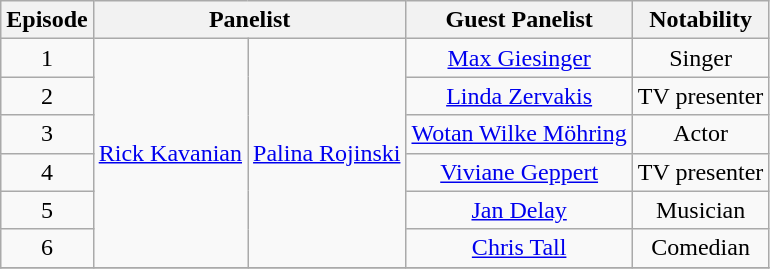<table class="wikitable" style="text-align:center;">
<tr>
<th>Episode</th>
<th colspan="2">Panelist</th>
<th>Guest Panelist</th>
<th>Notability</th>
</tr>
<tr>
<td>1</td>
<td rowspan="6"><a href='#'>Rick Kavanian</a></td>
<td rowspan="6"><a href='#'>Palina Rojinski</a></td>
<td><a href='#'>Max Giesinger</a></td>
<td>Singer</td>
</tr>
<tr>
<td>2</td>
<td><a href='#'>Linda Zervakis</a></td>
<td>TV presenter</td>
</tr>
<tr>
<td>3</td>
<td><a href='#'>Wotan Wilke Möhring</a></td>
<td>Actor</td>
</tr>
<tr>
<td>4</td>
<td><a href='#'>Viviane Geppert</a></td>
<td>TV presenter</td>
</tr>
<tr>
<td>5</td>
<td><a href='#'>Jan Delay</a></td>
<td>Musician</td>
</tr>
<tr>
<td>6</td>
<td><a href='#'>Chris Tall</a></td>
<td>Comedian</td>
</tr>
<tr>
</tr>
</table>
